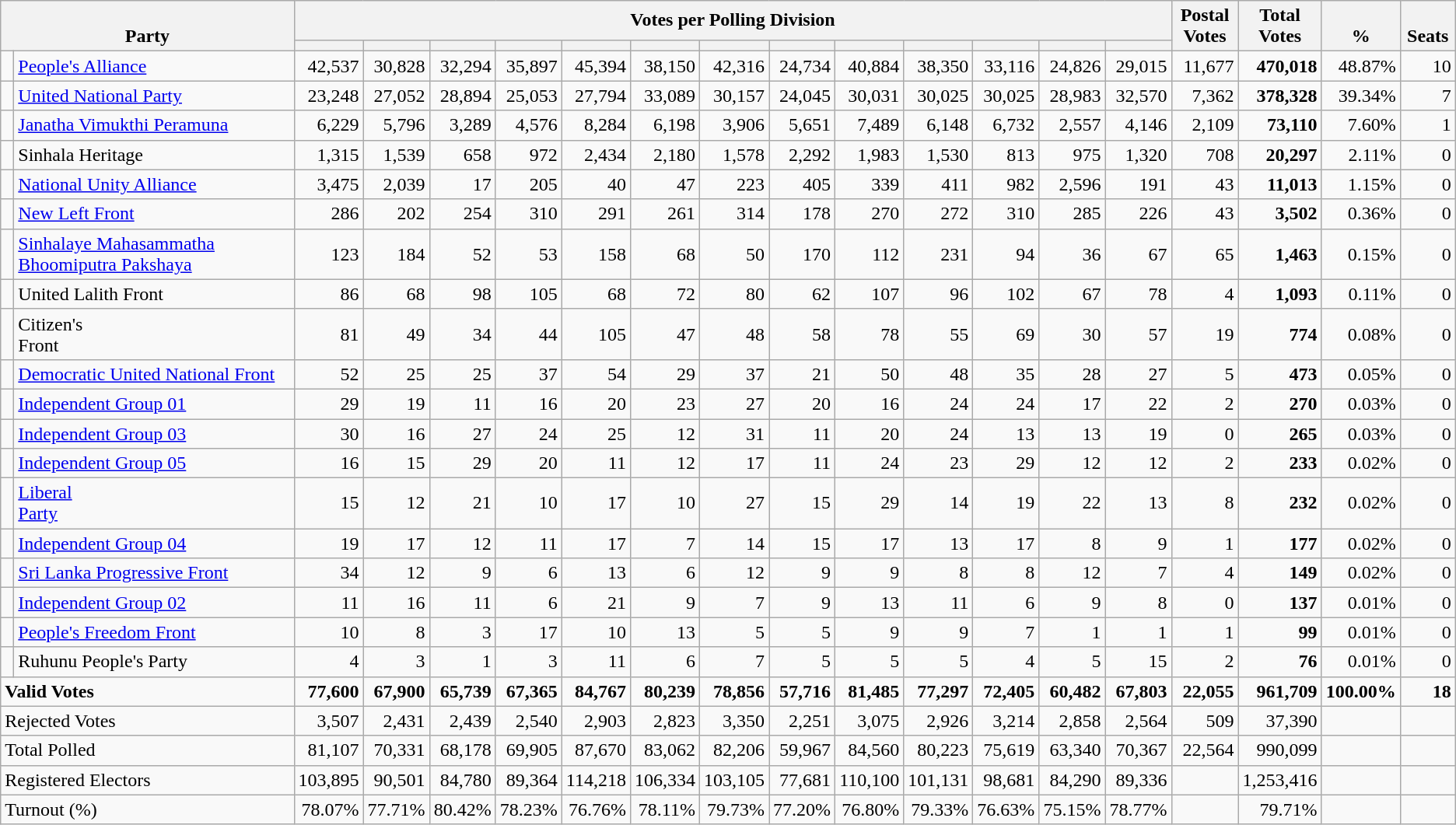<table class="wikitable" border="1" style="text-align:right;">
<tr>
<th align=left valign=bottom rowspan=2 colspan=2>Party</th>
<th colspan=13>Votes per Polling Division</th>
<th align=center valign=bottom rowspan=2 width="50">Postal<br>Votes</th>
<th align=center valign=bottom rowspan=2 width="50">Total Votes</th>
<th align=center valign=bottom rowspan=2 width="50">%</th>
<th align=center valign=bottom rowspan=2 width="40">Seats</th>
</tr>
<tr>
<th></th>
<th></th>
<th></th>
<th></th>
<th></th>
<th></th>
<th></th>
<th></th>
<th></th>
<th></th>
<th></th>
<th></th>
<th></th>
</tr>
<tr>
<td bgcolor=> </td>
<td align=left><a href='#'>People's Alliance</a></td>
<td>42,537</td>
<td>30,828</td>
<td>32,294</td>
<td>35,897</td>
<td>45,394</td>
<td>38,150</td>
<td>42,316</td>
<td>24,734</td>
<td>40,884</td>
<td>38,350</td>
<td>33,116</td>
<td>24,826</td>
<td>29,015</td>
<td>11,677</td>
<td><strong>470,018</strong></td>
<td>48.87%</td>
<td>10</td>
</tr>
<tr>
<td bgcolor=> </td>
<td align=left><a href='#'>United National Party</a></td>
<td>23,248</td>
<td>27,052</td>
<td>28,894</td>
<td>25,053</td>
<td>27,794</td>
<td>33,089</td>
<td>30,157</td>
<td>24,045</td>
<td>30,031</td>
<td>30,025</td>
<td>30,025</td>
<td>28,983</td>
<td>32,570</td>
<td>7,362</td>
<td><strong>378,328</strong></td>
<td>39.34%</td>
<td>7</td>
</tr>
<tr>
<td bgcolor=> </td>
<td align=left><a href='#'>Janatha Vimukthi Peramuna</a></td>
<td>6,229</td>
<td>5,796</td>
<td>3,289</td>
<td>4,576</td>
<td>8,284</td>
<td>6,198</td>
<td>3,906</td>
<td>5,651</td>
<td>7,489</td>
<td>6,148</td>
<td>6,732</td>
<td>2,557</td>
<td>4,146</td>
<td>2,109</td>
<td><strong>73,110</strong></td>
<td>7.60%</td>
<td>1</td>
</tr>
<tr>
<td bgcolor=> </td>
<td align=left>Sinhala Heritage</td>
<td>1,315</td>
<td>1,539</td>
<td>658</td>
<td>972</td>
<td>2,434</td>
<td>2,180</td>
<td>1,578</td>
<td>2,292</td>
<td>1,983</td>
<td>1,530</td>
<td>813</td>
<td>975</td>
<td>1,320</td>
<td>708</td>
<td><strong>20,297</strong></td>
<td>2.11%</td>
<td>0</td>
</tr>
<tr>
<td bgcolor=> </td>
<td align=left><a href='#'>National Unity Alliance</a></td>
<td>3,475</td>
<td>2,039</td>
<td>17</td>
<td>205</td>
<td>40</td>
<td>47</td>
<td>223</td>
<td>405</td>
<td>339</td>
<td>411</td>
<td>982</td>
<td>2,596</td>
<td>191</td>
<td>43</td>
<td><strong>11,013</strong></td>
<td>1.15%</td>
<td>0</td>
</tr>
<tr>
<td bgcolor=> </td>
<td align=left><a href='#'>New Left Front</a></td>
<td>286</td>
<td>202</td>
<td>254</td>
<td>310</td>
<td>291</td>
<td>261</td>
<td>314</td>
<td>178</td>
<td>270</td>
<td>272</td>
<td>310</td>
<td>285</td>
<td>226</td>
<td>43</td>
<td><strong>3,502</strong></td>
<td>0.36%</td>
<td>0</td>
</tr>
<tr>
<td bgcolor=> </td>
<td align=left><a href='#'>Sinhalaye Mahasammatha Bhoomiputra Pakshaya</a></td>
<td>123</td>
<td>184</td>
<td>52</td>
<td>53</td>
<td>158</td>
<td>68</td>
<td>50</td>
<td>170</td>
<td>112</td>
<td>231</td>
<td>94</td>
<td>36</td>
<td>67</td>
<td>65</td>
<td><strong>1,463</strong></td>
<td>0.15%</td>
<td>0</td>
</tr>
<tr>
<td bgcolor=> </td>
<td align=left>United Lalith Front</td>
<td>86</td>
<td>68</td>
<td>98</td>
<td>105</td>
<td>68</td>
<td>72</td>
<td>80</td>
<td>62</td>
<td>107</td>
<td>96</td>
<td>102</td>
<td>67</td>
<td>78</td>
<td>4</td>
<td><strong>1,093</strong></td>
<td>0.11%</td>
<td>0</td>
</tr>
<tr>
<td bgcolor=> </td>
<td align=left>Citizen's<br>Front</td>
<td>81</td>
<td>49</td>
<td>34</td>
<td>44</td>
<td>105</td>
<td>47</td>
<td>48</td>
<td>58</td>
<td>78</td>
<td>55</td>
<td>69</td>
<td>30</td>
<td>57</td>
<td>19</td>
<td><strong>774</strong></td>
<td>0.08%</td>
<td>0</td>
</tr>
<tr>
<td bgcolor=> </td>
<td align=left><a href='#'>Democratic United National Front</a></td>
<td>52</td>
<td>25</td>
<td>25</td>
<td>37</td>
<td>54</td>
<td>29</td>
<td>37</td>
<td>21</td>
<td>50</td>
<td>48</td>
<td>35</td>
<td>28</td>
<td>27</td>
<td>5</td>
<td><strong>473</strong></td>
<td>0.05%</td>
<td>0</td>
</tr>
<tr>
<td bgcolor=> </td>
<td align=left><a href='#'>Independent Group 01</a></td>
<td>29</td>
<td>19</td>
<td>11</td>
<td>16</td>
<td>20</td>
<td>23</td>
<td>27</td>
<td>20</td>
<td>16</td>
<td>24</td>
<td>24</td>
<td>17</td>
<td>22</td>
<td>2</td>
<td><strong>270</strong></td>
<td>0.03%</td>
<td>0</td>
</tr>
<tr>
<td bgcolor=> </td>
<td align=left><a href='#'>Independent Group 03</a></td>
<td>30</td>
<td>16</td>
<td>27</td>
<td>24</td>
<td>25</td>
<td>12</td>
<td>31</td>
<td>11</td>
<td>20</td>
<td>24</td>
<td>13</td>
<td>13</td>
<td>19</td>
<td>0</td>
<td><strong>265</strong></td>
<td>0.03%</td>
<td>0</td>
</tr>
<tr>
<td bgcolor=> </td>
<td align=left><a href='#'>Independent Group 05</a></td>
<td>16</td>
<td>15</td>
<td>29</td>
<td>20</td>
<td>11</td>
<td>12</td>
<td>17</td>
<td>11</td>
<td>24</td>
<td>23</td>
<td>29</td>
<td>12</td>
<td>12</td>
<td>2</td>
<td><strong>233</strong></td>
<td>0.02%</td>
<td>0</td>
</tr>
<tr>
<td bgcolor=> </td>
<td align=left><a href='#'>Liberal<br>Party</a></td>
<td>15</td>
<td>12</td>
<td>21</td>
<td>10</td>
<td>17</td>
<td>10</td>
<td>27</td>
<td>15</td>
<td>29</td>
<td>14</td>
<td>19</td>
<td>22</td>
<td>13</td>
<td>8</td>
<td><strong>232</strong></td>
<td>0.02%</td>
<td>0</td>
</tr>
<tr>
<td bgcolor=> </td>
<td align=left><a href='#'>Independent Group 04</a></td>
<td>19</td>
<td>17</td>
<td>12</td>
<td>11</td>
<td>17</td>
<td>7</td>
<td>14</td>
<td>15</td>
<td>17</td>
<td>13</td>
<td>17</td>
<td>8</td>
<td>9</td>
<td>1</td>
<td><strong>177</strong></td>
<td>0.02%</td>
<td>0</td>
</tr>
<tr>
<td bgcolor=> </td>
<td align=left><a href='#'>Sri Lanka Progressive Front</a></td>
<td>34</td>
<td>12</td>
<td>9</td>
<td>6</td>
<td>13</td>
<td>6</td>
<td>12</td>
<td>9</td>
<td>9</td>
<td>8</td>
<td>8</td>
<td>12</td>
<td>7</td>
<td>4</td>
<td><strong>149</strong></td>
<td>0.02%</td>
<td>0</td>
</tr>
<tr>
<td bgcolor=> </td>
<td align=left><a href='#'>Independent Group 02</a></td>
<td>11</td>
<td>16</td>
<td>11</td>
<td>6</td>
<td>21</td>
<td>9</td>
<td>7</td>
<td>9</td>
<td>13</td>
<td>11</td>
<td>6</td>
<td>9</td>
<td>8</td>
<td>0</td>
<td><strong>137</strong></td>
<td>0.01%</td>
<td>0</td>
</tr>
<tr>
<td bgcolor=> </td>
<td align=left><a href='#'>People's Freedom Front</a></td>
<td>10</td>
<td>8</td>
<td>3</td>
<td>17</td>
<td>10</td>
<td>13</td>
<td>5</td>
<td>5</td>
<td>9</td>
<td>9</td>
<td>7</td>
<td>1</td>
<td>1</td>
<td>1</td>
<td><strong>99</strong></td>
<td>0.01%</td>
<td>0</td>
</tr>
<tr>
<td bgcolor=> </td>
<td align=left>Ruhunu People's Party</td>
<td>4</td>
<td>3</td>
<td>1</td>
<td>3</td>
<td>11</td>
<td>6</td>
<td>7</td>
<td>5</td>
<td>5</td>
<td>5</td>
<td>4</td>
<td>5</td>
<td>15</td>
<td>2</td>
<td><strong>76</strong></td>
<td>0.01%</td>
<td>0</td>
</tr>
<tr>
<td align=left colspan=2><strong>Valid Votes</strong></td>
<td><strong>77,600</strong></td>
<td><strong>67,900</strong></td>
<td><strong>65,739</strong></td>
<td><strong>67,365</strong></td>
<td><strong>84,767</strong></td>
<td><strong>80,239</strong></td>
<td><strong>78,856</strong></td>
<td><strong>57,716</strong></td>
<td><strong>81,485</strong></td>
<td><strong>77,297</strong></td>
<td><strong>72,405</strong></td>
<td><strong>60,482</strong></td>
<td><strong>67,803</strong></td>
<td><strong>22,055</strong></td>
<td><strong>961,709</strong></td>
<td><strong>100.00%</strong></td>
<td><strong>18</strong></td>
</tr>
<tr>
<td align=left colspan=2>Rejected Votes</td>
<td>3,507</td>
<td>2,431</td>
<td>2,439</td>
<td>2,540</td>
<td>2,903</td>
<td>2,823</td>
<td>3,350</td>
<td>2,251</td>
<td>3,075</td>
<td>2,926</td>
<td>3,214</td>
<td>2,858</td>
<td>2,564</td>
<td>509</td>
<td>37,390</td>
<td></td>
<td></td>
</tr>
<tr>
<td align=left colspan=2>Total Polled</td>
<td>81,107</td>
<td>70,331</td>
<td>68,178</td>
<td>69,905</td>
<td>87,670</td>
<td>83,062</td>
<td>82,206</td>
<td>59,967</td>
<td>84,560</td>
<td>80,223</td>
<td>75,619</td>
<td>63,340</td>
<td>70,367</td>
<td>22,564</td>
<td>990,099</td>
<td></td>
<td></td>
</tr>
<tr>
<td align=left colspan=2>Registered Electors</td>
<td>103,895</td>
<td>90,501</td>
<td>84,780</td>
<td>89,364</td>
<td>114,218</td>
<td>106,334</td>
<td>103,105</td>
<td>77,681</td>
<td>110,100</td>
<td>101,131</td>
<td>98,681</td>
<td>84,290</td>
<td>89,336</td>
<td></td>
<td>1,253,416</td>
<td></td>
<td></td>
</tr>
<tr>
<td align=left colspan=2>Turnout (%)</td>
<td>78.07%</td>
<td>77.71%</td>
<td>80.42%</td>
<td>78.23%</td>
<td>76.76%</td>
<td>78.11%</td>
<td>79.73%</td>
<td>77.20%</td>
<td>76.80%</td>
<td>79.33%</td>
<td>76.63%</td>
<td>75.15%</td>
<td>78.77%</td>
<td></td>
<td>79.71%</td>
<td></td>
<td></td>
</tr>
</table>
